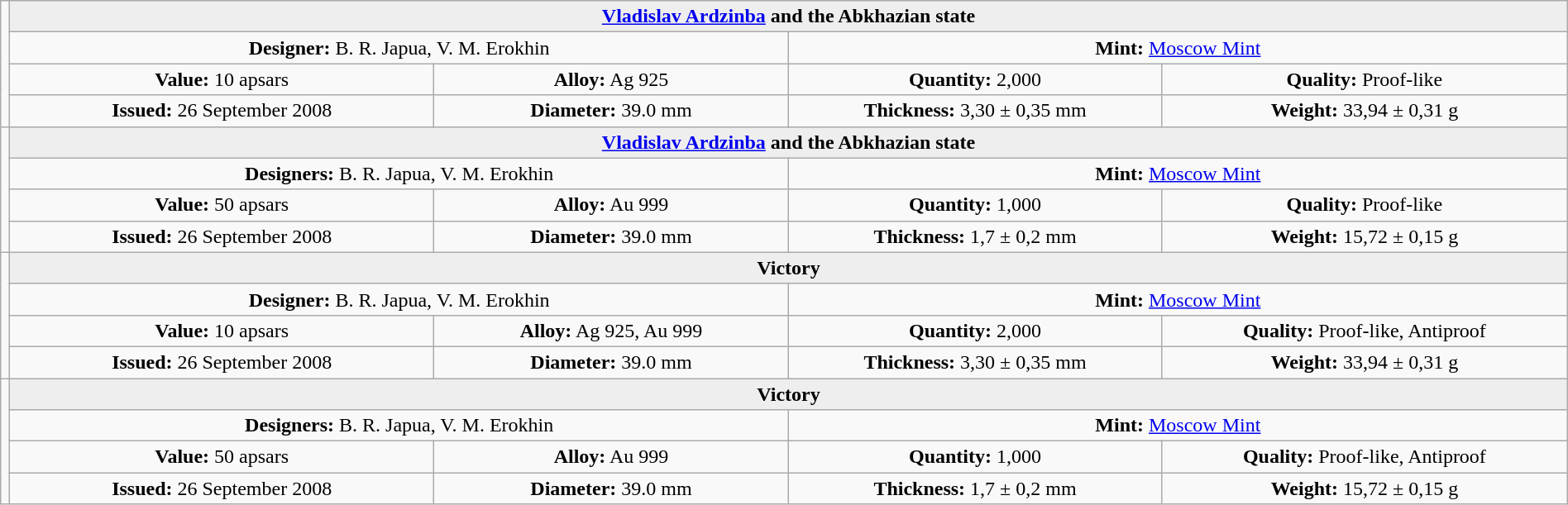<table class="wikitable" width="100%">
<tr>
<td rowspan=4 width="330px" nowrap align=center><br>
</td>
<th colspan="4" align=center  style="background:#eeeeee;"><a href='#'>Vladislav Ardzinba</a> and the Abkhazian state</th>
</tr>
<tr>
<td colspan="2" width="50%" align=center><strong>Designer:</strong> B. R. Japua, V. M. Erokhin</td>
<td colspan="2" width="50%" align=center><strong>Mint:</strong> <a href='#'>Moscow Mint</a></td>
</tr>
<tr>
<td align=center><strong>Value:</strong> 10 apsars</td>
<td align=center><strong>Alloy:</strong> Ag 925</td>
<td align=center><strong>Quantity:</strong> 2,000</td>
<td align=center><strong>Quality:</strong> Proof-like</td>
</tr>
<tr>
<td align=center><strong>Issued:</strong> 26 September 2008</td>
<td align=center><strong>Diameter:</strong> 39.0 mm</td>
<td align=center><strong>Thickness:</strong> 3,30 ± 0,35 mm</td>
<td align=center><strong>Weight:</strong> 33,94 ± 0,31 g</td>
</tr>
<tr>
<td rowspan=4 align=center><br>
</td>
<th colspan="4" align=center  style="background:#eeeeee;"><a href='#'>Vladislav Ardzinba</a> and the Abkhazian state</th>
</tr>
<tr>
<td colspan="2" width="50%" align=center><strong>Designers:</strong> B. R. Japua, V. M. Erokhin</td>
<td colspan="2" width="50%" align=center><strong>Mint:</strong> <a href='#'>Moscow Mint</a></td>
</tr>
<tr>
<td align=center><strong>Value:</strong> 50 apsars</td>
<td align=center><strong>Alloy:</strong> Au 999</td>
<td align=center><strong>Quantity:</strong> 1,000</td>
<td align=center><strong>Quality:</strong> Proof-like</td>
</tr>
<tr>
<td align=center><strong>Issued:</strong> 26 September 2008</td>
<td align=center><strong>Diameter:</strong> 39.0 mm</td>
<td align=center><strong>Thickness:</strong> 1,7 ± 0,2 mm</td>
<td align=center><strong>Weight:</strong> 15,72 ± 0,15 g</td>
</tr>
<tr>
<td rowspan=4 width="330px" nowrap align=center><br>
</td>
<th colspan="4" align=center  style="background:#eeeeee;">Victory</th>
</tr>
<tr>
<td colspan="2" width="50%" align=center><strong>Designer:</strong> B. R. Japua, V. M. Erokhin</td>
<td colspan="2" width="50%" align=center><strong>Mint:</strong> <a href='#'>Moscow Mint</a></td>
</tr>
<tr>
<td align=center><strong>Value:</strong> 10 apsars</td>
<td align=center><strong>Alloy:</strong> Ag 925, Au 999</td>
<td align=center><strong>Quantity:</strong> 2,000</td>
<td align=center><strong>Quality:</strong> Proof-like, Antiproof</td>
</tr>
<tr>
<td align=center><strong>Issued:</strong> 26 September 2008</td>
<td align=center><strong>Diameter:</strong> 39.0 mm</td>
<td align=center><strong>Thickness:</strong> 3,30 ± 0,35 mm</td>
<td align=center><strong>Weight:</strong> 33,94 ± 0,31 g</td>
</tr>
<tr>
<td rowspan=4 align=center><br>
</td>
<th colspan="4" align=center  style="background:#eeeeee;">Victory</th>
</tr>
<tr>
<td colspan="2" width="50%" align=center><strong>Designers:</strong> B. R. Japua, V. M. Erokhin</td>
<td colspan="2" width="50%" align=center><strong>Mint:</strong> <a href='#'>Moscow Mint</a></td>
</tr>
<tr>
<td align=center><strong>Value:</strong> 50 apsars</td>
<td align=center><strong>Alloy:</strong> Au 999</td>
<td align=center><strong>Quantity:</strong> 1,000</td>
<td align=center><strong>Quality:</strong> Proof-like, Antiproof</td>
</tr>
<tr>
<td align=center><strong>Issued:</strong> 26 September 2008</td>
<td align=center><strong>Diameter:</strong> 39.0 mm</td>
<td align=center><strong>Thickness:</strong> 1,7 ± 0,2 mm</td>
<td align=center><strong>Weight:</strong> 15,72 ± 0,15 g</td>
</tr>
</table>
